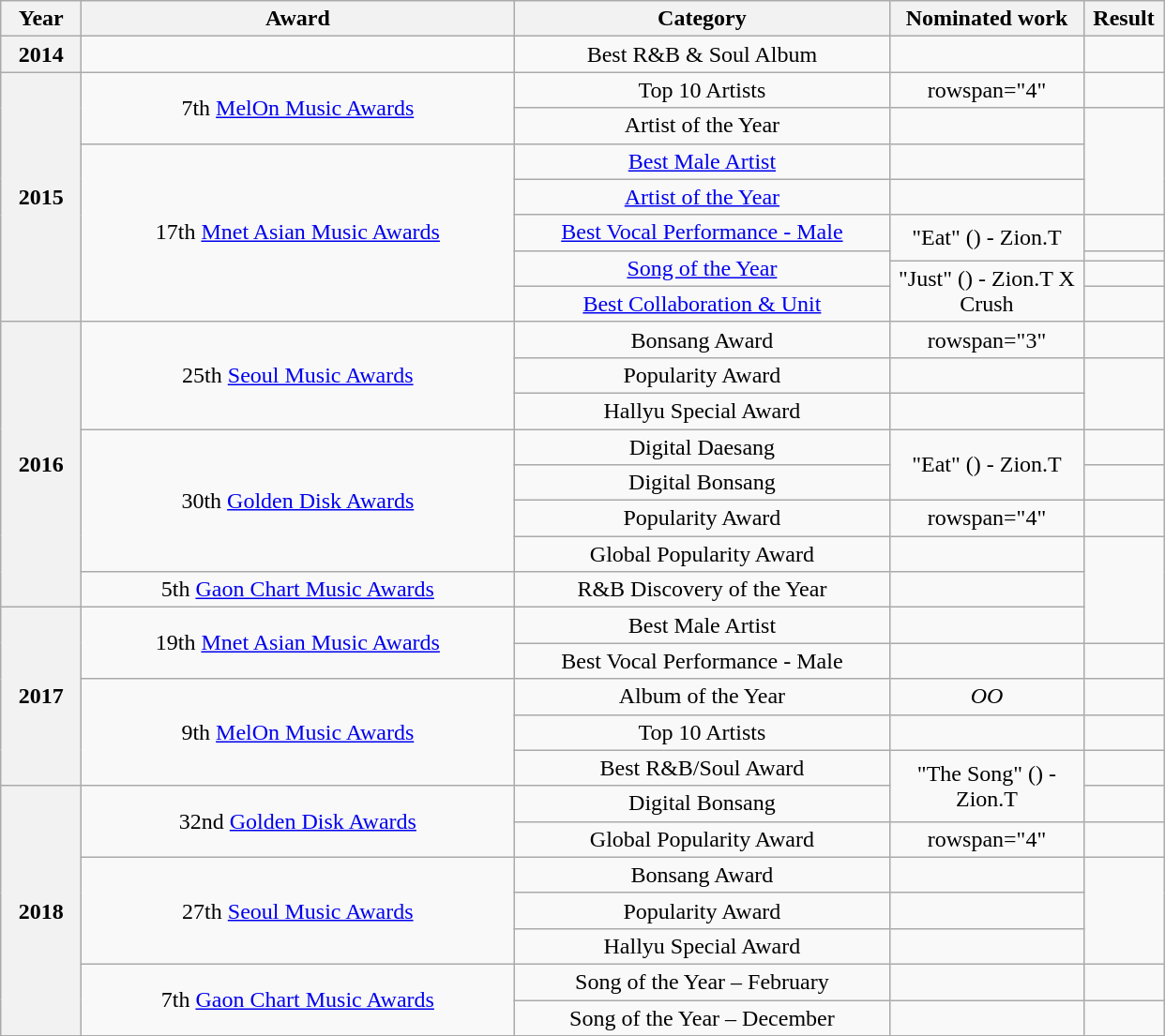<table class="wikitable" style="text-align:center;">
<tr>
<th style="width:50px;">Year</th>
<th style="width:300px;">Award</th>
<th style="width:260px;">Category</th>
<th style="width:130px;">Nominated work</th>
<th style="width:50px;">Result</th>
</tr>
<tr>
<th rowspan="1">2014</th>
<td></td>
<td>Best R&B & Soul Album</td>
<td></td>
<td></td>
</tr>
<tr>
<th rowspan="8">2015</th>
<td rowspan="2" style="text-align:center;">7th <a href='#'>MelOn Music Awards</a></td>
<td>Top 10 Artists</td>
<td>rowspan="4" </td>
<td></td>
</tr>
<tr>
<td>Artist of the Year</td>
<td></td>
</tr>
<tr>
<td rowspan="6" style="text-align:center;">17th <a href='#'>Mnet Asian Music Awards</a></td>
<td><a href='#'>Best Male Artist</a></td>
<td></td>
</tr>
<tr>
<td><a href='#'>Artist of the Year</a></td>
<td></td>
</tr>
<tr>
<td><a href='#'>Best Vocal Performance - Male</a></td>
<td rowspan="2" style="text-align:center;">"Eat" () - Zion.T</td>
<td></td>
</tr>
<tr>
<td rowspan="2"><a href='#'>Song of the Year</a></td>
<td></td>
</tr>
<tr>
<td rowspan="2" style="text-align:center;">"Just" () - Zion.T X Crush</td>
<td></td>
</tr>
<tr>
<td><a href='#'>Best Collaboration & Unit</a></td>
<td></td>
</tr>
<tr>
<th rowspan="8">2016</th>
<td rowspan="3">25th <a href='#'>Seoul Music Awards</a></td>
<td>Bonsang Award</td>
<td>rowspan="3" </td>
<td></td>
</tr>
<tr>
<td>Popularity Award</td>
<td></td>
</tr>
<tr>
<td>Hallyu Special Award</td>
<td></td>
</tr>
<tr>
<td rowspan="4">30th <a href='#'>Golden Disk Awards</a></td>
<td>Digital Daesang</td>
<td rowspan="2" style="text-align:center;">"Eat" () - Zion.T</td>
<td></td>
</tr>
<tr>
<td>Digital Bonsang</td>
<td></td>
</tr>
<tr>
<td>Popularity Award</td>
<td>rowspan="4" </td>
<td></td>
</tr>
<tr>
<td>Global Popularity Award</td>
<td></td>
</tr>
<tr>
<td>5th <a href='#'>Gaon Chart Music Awards</a></td>
<td>R&B Discovery of the Year</td>
<td></td>
</tr>
<tr>
<th rowspan="5">2017</th>
<td rowspan="2" style="text-align:center;">19th <a href='#'>Mnet Asian Music Awards</a></td>
<td>Best Male Artist</td>
<td></td>
</tr>
<tr>
<td>Best Vocal Performance - Male</td>
<td></td>
<td></td>
</tr>
<tr>
<td rowspan="3" style="text-align:center;">9th <a href='#'>MelOn Music Awards</a></td>
<td>Album of the Year</td>
<td><em>OO</em></td>
<td></td>
</tr>
<tr>
<td>Top 10 Artists</td>
<td></td>
<td></td>
</tr>
<tr>
<td>Best R&B/Soul Award</td>
<td rowspan="2" style="text-align:center;">"The Song" () - Zion.T</td>
<td></td>
</tr>
<tr>
<th rowspan="7">2018</th>
<td rowspan="2">32nd <a href='#'>Golden Disk Awards</a></td>
<td>Digital Bonsang</td>
<td></td>
</tr>
<tr>
<td>Global Popularity Award</td>
<td>rowspan="4" </td>
<td></td>
</tr>
<tr>
<td rowspan="3">27th <a href='#'>Seoul Music Awards</a></td>
<td>Bonsang Award</td>
<td></td>
</tr>
<tr>
<td>Popularity Award</td>
<td></td>
</tr>
<tr>
<td>Hallyu Special Award</td>
<td></td>
</tr>
<tr>
<td rowspan="2">7th <a href='#'>Gaon Chart Music Awards</a></td>
<td>Song of the Year – February</td>
<td></td>
<td></td>
</tr>
<tr>
<td>Song of the Year – December</td>
<td></td>
<td></td>
</tr>
</table>
